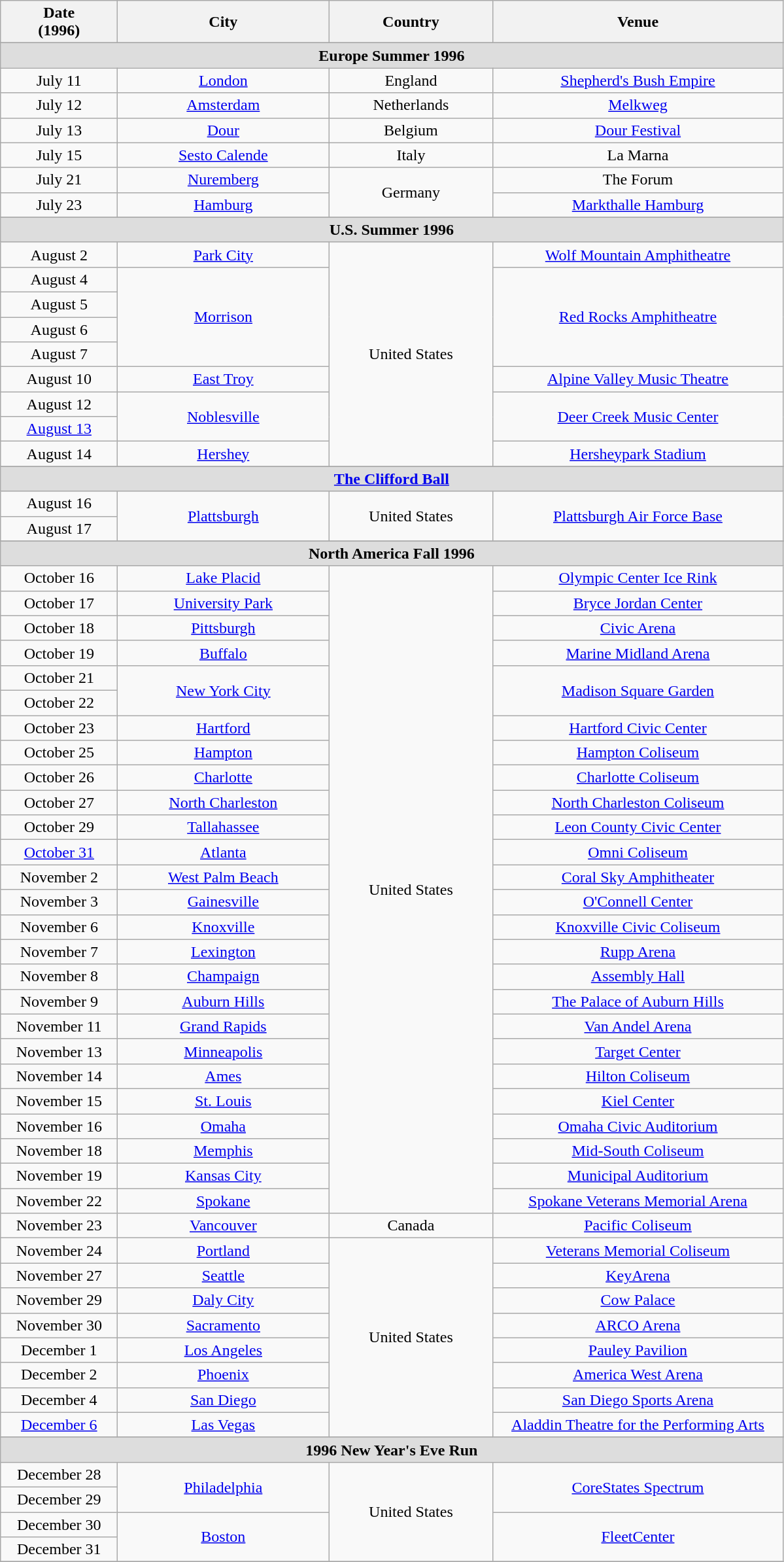<table class="wikitable plainrowheaders" style="text-align:center;">
<tr>
<th scope="col" style="width:7em;">Date<br>(1996)</th>
<th scope="col" style="width:13em;">City</th>
<th scope="col" style="width:10em;">Country</th>
<th scope="col" style="width:18em;">Venue</th>
</tr>
<tr>
</tr>
<tr style="background:#ddd;">
<td colspan="6" style="text-align:center;"><strong>Europe Summer 1996</strong></td>
</tr>
<tr>
<td>July 11</td>
<td><a href='#'>London</a></td>
<td>England</td>
<td><a href='#'>Shepherd's Bush Empire</a></td>
</tr>
<tr>
<td>July 12</td>
<td><a href='#'>Amsterdam</a></td>
<td>Netherlands</td>
<td><a href='#'>Melkweg</a></td>
</tr>
<tr>
<td>July 13</td>
<td><a href='#'>Dour</a></td>
<td>Belgium</td>
<td><a href='#'>Dour Festival</a></td>
</tr>
<tr>
<td>July 15</td>
<td><a href='#'>Sesto Calende</a></td>
<td>Italy</td>
<td>La Marna</td>
</tr>
<tr>
<td>July 21</td>
<td><a href='#'>Nuremberg</a></td>
<td rowspan="2">Germany</td>
<td>The Forum</td>
</tr>
<tr>
<td>July 23</td>
<td><a href='#'>Hamburg</a></td>
<td><a href='#'>Markthalle Hamburg</a></td>
</tr>
<tr>
</tr>
<tr style="background:#ddd;">
<td colspan="6" style="text-align:center;"><strong>U.S. Summer 1996</strong></td>
</tr>
<tr>
<td>August 2</td>
<td><a href='#'>Park City</a></td>
<td rowspan="9">United States</td>
<td><a href='#'>Wolf Mountain Amphitheatre</a></td>
</tr>
<tr>
<td>August 4</td>
<td rowspan="4"><a href='#'>Morrison</a></td>
<td rowspan="4"><a href='#'>Red Rocks Amphitheatre</a></td>
</tr>
<tr>
<td>August 5</td>
</tr>
<tr>
<td>August 6</td>
</tr>
<tr>
<td>August 7</td>
</tr>
<tr>
<td>August 10</td>
<td><a href='#'>East Troy</a></td>
<td><a href='#'>Alpine Valley Music Theatre</a></td>
</tr>
<tr>
<td>August 12</td>
<td rowspan="2"><a href='#'>Noblesville</a></td>
<td rowspan="2"><a href='#'>Deer Creek Music Center</a></td>
</tr>
<tr>
<td><a href='#'>August 13</a></td>
</tr>
<tr>
<td>August 14</td>
<td><a href='#'>Hershey</a></td>
<td><a href='#'>Hersheypark Stadium</a></td>
</tr>
<tr>
</tr>
<tr style="background:#ddd;">
<td colspan="6" style="text-align:center;"><a href='#'><strong>The Clifford Ball</strong></a></td>
</tr>
<tr>
<td>August 16</td>
<td rowspan="2"><a href='#'>Plattsburgh</a></td>
<td rowspan="2">United States</td>
<td rowspan="2"><a href='#'>Plattsburgh Air Force Base</a></td>
</tr>
<tr>
<td>August 17</td>
</tr>
<tr>
</tr>
<tr style="background:#ddd;">
<td colspan="6" style="text-align:center;"><strong>North America Fall 1996</strong></td>
</tr>
<tr>
<td>October 16</td>
<td><a href='#'>Lake Placid</a></td>
<td rowspan="26">United States</td>
<td><a href='#'>Olympic Center Ice Rink</a></td>
</tr>
<tr>
<td>October 17</td>
<td><a href='#'>University Park</a></td>
<td><a href='#'>Bryce Jordan Center</a></td>
</tr>
<tr>
<td>October 18</td>
<td><a href='#'>Pittsburgh</a></td>
<td><a href='#'>Civic Arena</a></td>
</tr>
<tr>
<td>October 19</td>
<td><a href='#'>Buffalo</a></td>
<td><a href='#'>Marine Midland Arena</a></td>
</tr>
<tr>
<td>October 21</td>
<td rowspan="2"><a href='#'>New York City</a></td>
<td rowspan="2"><a href='#'>Madison Square Garden</a></td>
</tr>
<tr>
<td>October 22</td>
</tr>
<tr>
<td>October 23</td>
<td><a href='#'>Hartford</a></td>
<td><a href='#'>Hartford Civic Center</a></td>
</tr>
<tr>
<td>October 25</td>
<td><a href='#'>Hampton</a></td>
<td><a href='#'>Hampton Coliseum</a></td>
</tr>
<tr>
<td>October 26</td>
<td><a href='#'>Charlotte</a></td>
<td><a href='#'>Charlotte Coliseum</a></td>
</tr>
<tr>
<td>October 27</td>
<td><a href='#'>North Charleston</a></td>
<td><a href='#'>North Charleston Coliseum</a></td>
</tr>
<tr>
<td>October 29</td>
<td><a href='#'>Tallahassee</a></td>
<td><a href='#'>Leon County Civic Center</a></td>
</tr>
<tr>
<td><a href='#'>October 31</a></td>
<td><a href='#'>Atlanta</a></td>
<td><a href='#'>Omni Coliseum</a></td>
</tr>
<tr>
<td>November 2</td>
<td><a href='#'>West Palm Beach</a></td>
<td><a href='#'>Coral Sky Amphitheater</a></td>
</tr>
<tr>
<td>November 3</td>
<td><a href='#'>Gainesville</a></td>
<td><a href='#'>O'Connell Center</a></td>
</tr>
<tr>
<td>November 6</td>
<td><a href='#'>Knoxville</a></td>
<td><a href='#'>Knoxville Civic Coliseum</a></td>
</tr>
<tr>
<td>November 7</td>
<td><a href='#'>Lexington</a></td>
<td><a href='#'>Rupp Arena</a></td>
</tr>
<tr>
<td>November 8</td>
<td><a href='#'>Champaign</a></td>
<td><a href='#'>Assembly Hall</a></td>
</tr>
<tr>
<td>November 9</td>
<td><a href='#'>Auburn Hills</a></td>
<td><a href='#'>The Palace of Auburn Hills</a></td>
</tr>
<tr>
<td>November 11</td>
<td><a href='#'>Grand Rapids</a></td>
<td><a href='#'>Van Andel Arena</a></td>
</tr>
<tr>
<td>November 13</td>
<td><a href='#'>Minneapolis</a></td>
<td><a href='#'>Target Center</a></td>
</tr>
<tr>
<td>November 14</td>
<td><a href='#'>Ames</a></td>
<td><a href='#'>Hilton Coliseum</a></td>
</tr>
<tr>
<td>November 15</td>
<td><a href='#'>St. Louis</a></td>
<td><a href='#'>Kiel Center</a></td>
</tr>
<tr>
<td>November 16</td>
<td><a href='#'>Omaha</a></td>
<td><a href='#'>Omaha Civic Auditorium</a></td>
</tr>
<tr>
<td>November 18</td>
<td><a href='#'>Memphis</a></td>
<td><a href='#'>Mid-South Coliseum</a></td>
</tr>
<tr>
<td>November 19</td>
<td><a href='#'>Kansas City</a></td>
<td><a href='#'>Municipal Auditorium</a></td>
</tr>
<tr>
<td>November 22</td>
<td><a href='#'>Spokane</a></td>
<td><a href='#'>Spokane Veterans Memorial Arena</a></td>
</tr>
<tr>
<td>November 23</td>
<td><a href='#'>Vancouver</a></td>
<td>Canada</td>
<td><a href='#'>Pacific Coliseum</a></td>
</tr>
<tr>
<td>November 24</td>
<td><a href='#'>Portland</a></td>
<td rowspan="8">United States</td>
<td><a href='#'>Veterans Memorial Coliseum</a></td>
</tr>
<tr>
<td>November 27</td>
<td><a href='#'>Seattle</a></td>
<td><a href='#'>KeyArena</a></td>
</tr>
<tr>
<td>November 29</td>
<td><a href='#'>Daly City</a></td>
<td><a href='#'>Cow Palace</a></td>
</tr>
<tr>
<td>November 30</td>
<td><a href='#'>Sacramento</a></td>
<td><a href='#'>ARCO Arena</a></td>
</tr>
<tr>
<td>December 1</td>
<td><a href='#'>Los Angeles</a></td>
<td><a href='#'>Pauley Pavilion</a></td>
</tr>
<tr>
<td>December 2</td>
<td><a href='#'>Phoenix</a></td>
<td><a href='#'>America West Arena</a></td>
</tr>
<tr>
<td>December 4</td>
<td><a href='#'>San Diego</a></td>
<td><a href='#'>San Diego Sports Arena</a></td>
</tr>
<tr>
<td><a href='#'>December 6</a></td>
<td><a href='#'>Las Vegas</a></td>
<td><a href='#'>Aladdin Theatre for the Performing Arts</a></td>
</tr>
<tr>
</tr>
<tr style="background:#ddd;">
<td colspan="6" style="text-align:center;"><strong>1996 New Year's Eve Run</strong></td>
</tr>
<tr>
<td>December 28</td>
<td rowspan="2"><a href='#'>Philadelphia</a></td>
<td rowspan="4">United States</td>
<td rowspan="2"><a href='#'>CoreStates Spectrum</a></td>
</tr>
<tr>
<td>December 29</td>
</tr>
<tr>
<td>December 30</td>
<td rowspan="2"><a href='#'>Boston</a></td>
<td rowspan="2"><a href='#'>FleetCenter</a></td>
</tr>
<tr>
<td>December 31</td>
</tr>
<tr>
</tr>
</table>
